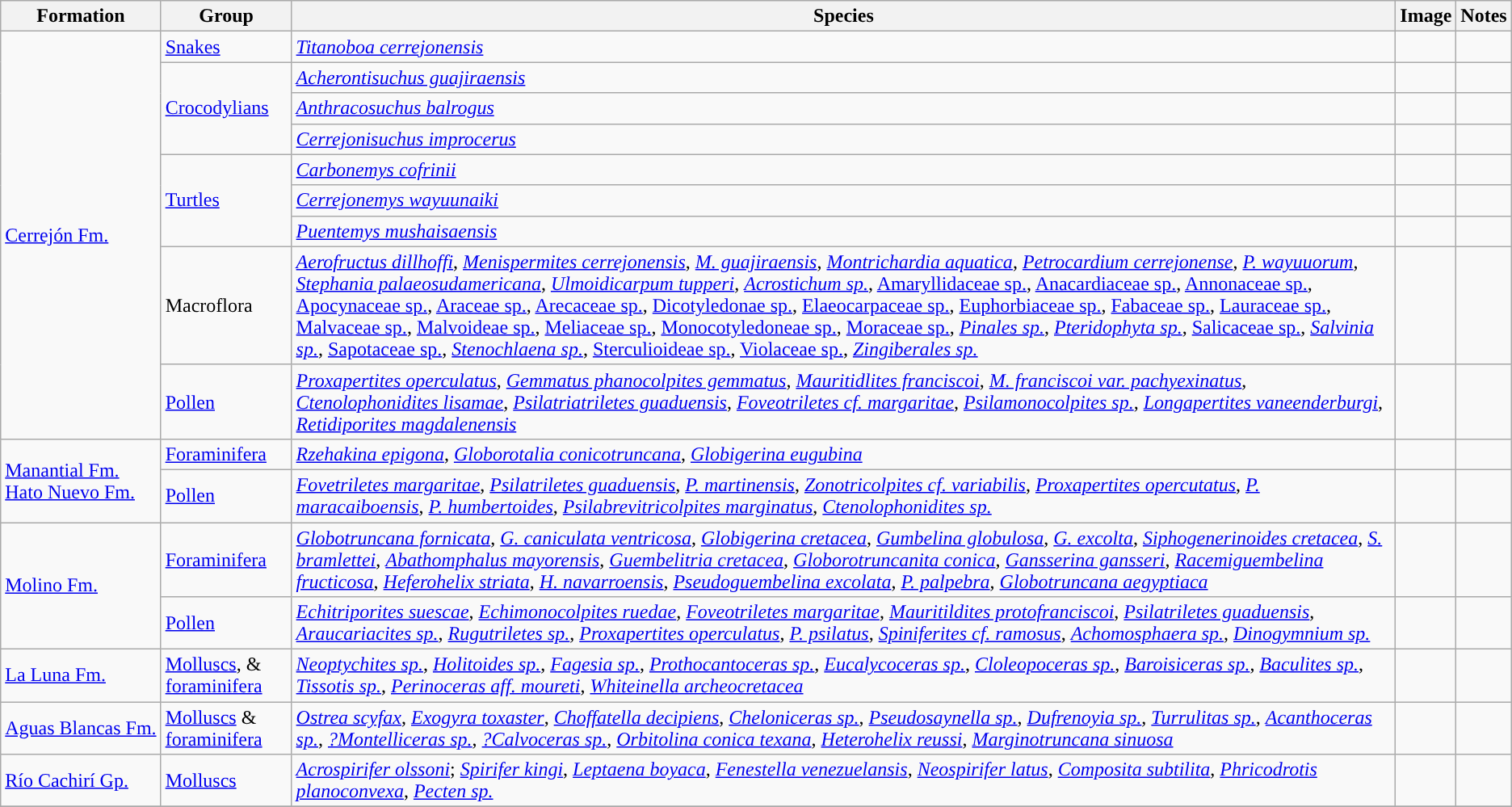<table class="wikitable sortable mw-collapsible">
<tr>
<th>Formation</th>
<th>Group</th>
<th>Species</th>
<th>Image</th>
<th class=unsortable>Notes</th>
</tr>
<tr>
<td rowspan=9 style="background-color: "><a href='#'>Cerrejón Fm.</a></td>
<td><a href='#'>Snakes</a></td>
<td><em><a href='#'>Titanoboa cerrejonensis</a></em></td>
<td></td>
<td></td>
</tr>
<tr>
<td rowspan=3><a href='#'>Crocodylians</a></td>
<td><em><a href='#'>Acherontisuchus guajiraensis</a></em></td>
<td></td>
<td></td>
</tr>
<tr>
<td><em><a href='#'>Anthracosuchus balrogus</a></em></td>
<td></td>
<td></td>
</tr>
<tr>
<td><em><a href='#'>Cerrejonisuchus improcerus</a></em></td>
<td></td>
<td></td>
</tr>
<tr>
<td rowspan=3><a href='#'>Turtles</a></td>
<td><em><a href='#'>Carbonemys cofrinii</a></em></td>
<td></td>
<td></td>
</tr>
<tr>
<td><em><a href='#'>Cerrejonemys wayuunaiki</a></em></td>
<td></td>
<td></td>
</tr>
<tr>
<td><em><a href='#'>Puentemys mushaisaensis</a></em></td>
<td></td>
<td></td>
</tr>
<tr>
<td>Macroflora</td>
<td><em><a href='#'>Aerofructus dillhoffi</a></em>, <em><a href='#'>Menispermites cerrejonensis</a></em>, <em><a href='#'>M. guajiraensis</a></em>, <em><a href='#'>Montrichardia aquatica</a></em>, <em><a href='#'>Petrocardium cerrejonense</a></em>, <em><a href='#'>P. wayuuorum</a></em>, <em><a href='#'>Stephania palaeosudamericana</a></em>, <em><a href='#'>Ulmoidicarpum tupperi</a></em>, <em><a href='#'>Acrostichum sp.</a></em>, <a href='#'>Amaryllidaceae sp.</a>, <a href='#'>Anacardiaceae sp.</a>, <a href='#'>Annonaceae sp.</a>, <a href='#'>Apocynaceae sp.</a>, <a href='#'>Araceae sp.</a>, <a href='#'>Arecaceae sp.</a>, <a href='#'>Dicotyledonae sp.</a>, <a href='#'>Elaeocarpaceae sp.</a>, <a href='#'>Euphorbiaceae sp.</a>, <a href='#'>Fabaceae sp.</a>, <a href='#'>Lauraceae sp.</a>, <a href='#'>Malvaceae sp.</a>, <a href='#'>Malvoideae sp.</a>, <a href='#'>Meliaceae sp.</a>, <a href='#'>Monocotyledoneae sp.</a>, <a href='#'>Moraceae sp.</a>, <em><a href='#'>Pinales sp.</a></em>, <em><a href='#'>Pteridophyta sp.</a></em>, <a href='#'>Salicaceae sp.</a>, <em><a href='#'>Salvinia sp.</a></em>, <a href='#'>Sapotaceae sp.</a>, <em><a href='#'>Stenochlaena sp.</a></em>, <a href='#'>Sterculioideae sp.</a>, <a href='#'>Violaceae sp.</a>, <em><a href='#'>Zingiberales sp.</a></em></td>
<td></td>
<td></td>
</tr>
<tr>
<td><a href='#'>Pollen</a></td>
<td><em><a href='#'>Proxapertites operculatus</a></em>, <em><a href='#'>Gemmatus phanocolpites gemmatus</a></em>, <em><a href='#'>Mauritidlites franciscoi</a></em>, <em><a href='#'>M. franciscoi var. pachyexinatus</a></em>, <em><a href='#'>Ctenolophonidites lisamae</a></em>, <em><a href='#'>Psilatriatriletes guaduensis</a></em>, <em><a href='#'>Foveotriletes cf. margaritae</a></em>, <em><a href='#'>Psilamonocolpites sp.</a></em>, <em><a href='#'>Longapertites vaneenderburgi</a></em>, <em><a href='#'>Retidiporites magdalenensis</a></em></td>
<td></td>
<td></td>
</tr>
<tr>
<td rowspan=2 style="background-color: "><a href='#'>Manantial Fm.</a><br><a href='#'>Hato Nuevo Fm.</a></td>
<td><a href='#'>Foraminifera</a></td>
<td><em><a href='#'>Rzehakina epigona</a></em>, <em><a href='#'>Globorotalia conicotruncana</a></em>, <em><a href='#'>Globigerina eugubina</a></em></td>
<td></td>
<td></td>
</tr>
<tr>
<td><a href='#'>Pollen</a></td>
<td><em><a href='#'>Fovetriletes margaritae</a></em>, <em><a href='#'>Psilatriletes guaduensis</a></em>, <em><a href='#'>P. martinensis</a></em>, <em><a href='#'>Zonotricolpites cf. variabilis</a></em>, <em><a href='#'>Proxapertites opercutatus</a></em>, <em><a href='#'>P. maracaiboensis</a></em>, <em><a href='#'>P. humbertoides</a></em>, <em><a href='#'>Psilabrevitricolpites marginatus</a></em>, <em><a href='#'>Ctenolophonidites sp.</a></em></td>
<td></td>
<td></td>
</tr>
<tr>
<td rowspan=2 style="background-color: "><a href='#'>Molino Fm.</a></td>
<td><a href='#'>Foraminifera</a></td>
<td><em><a href='#'>Globotruncana fornicata</a></em>, <em><a href='#'>G. caniculata ventricosa</a></em>, <em><a href='#'>Globigerina cretacea</a></em>, <em><a href='#'>Gumbelina globulosa</a></em>, <em><a href='#'>G. excolta</a></em>, <em><a href='#'>Siphogenerinoides cretacea</a></em>, <em><a href='#'>S. bramlettei</a></em>, <em><a href='#'>Abathomphalus mayorensis</a></em>, <em><a href='#'>Guembelitria cretacea</a></em>, <em><a href='#'>Globorotruncanita conica</a></em>, <em><a href='#'>Gansserina gansseri</a></em>, <em><a href='#'>Racemiguembelina fructicosa</a></em>, <em><a href='#'>Heferohelix striata</a></em>, <em><a href='#'>H. navarroensis</a></em>, <em><a href='#'>Pseudoguembelina excolata</a></em>, <em><a href='#'>P. palpebra</a></em>, <em><a href='#'>Globotruncana aegyptiaca</a></em></td>
<td></td>
<td></td>
</tr>
<tr>
<td><a href='#'>Pollen</a></td>
<td><em><a href='#'>Echitriporites suescae</a></em>, <em><a href='#'>Echimonocolpites ruedae</a></em>, <em><a href='#'>Foveotriletes margaritae</a></em>, <em><a href='#'>Mauritildites protofranciscoi</a></em>, <em><a href='#'>Psilatriletes guaduensis</a></em>, <em><a href='#'>Araucariacites sp.</a></em>, <em><a href='#'>Rugutriletes sp.</a></em>, <em><a href='#'>Proxapertites operculatus</a></em>, <em><a href='#'>P. psilatus</a></em>, <em><a href='#'>Spiniferites cf. ramosus</a></em>, <em><a href='#'>Achomosphaera sp.</a></em>, <em><a href='#'>Dinogymnium sp.</a></em></td>
<td></td>
<td></td>
</tr>
<tr>
<td style="background-color: "><a href='#'>La Luna Fm.</a></td>
<td><a href='#'>Molluscs</a>, & <a href='#'>foraminifera</a></td>
<td><em><a href='#'>Neoptychites sp.</a></em>, <em><a href='#'>Holitoides sp.</a></em>, <em><a href='#'>Fagesia sp.</a></em>, <em><a href='#'>Prothocantoceras sp.</a></em>, <em><a href='#'>Eucalycoceras sp.</a></em>, <em><a href='#'>Cloleopoceras sp.</a></em>, <em><a href='#'>Baroisiceras sp.</a></em>, <em><a href='#'>Baculites sp.</a></em>, <em><a href='#'>Tissotis sp.</a></em>, <em><a href='#'>Perinoceras aff. moureti</a></em>, <em><a href='#'>Whiteinella archeocretacea</a></em></td>
<td></td>
<td></td>
</tr>
<tr>
<td style="background-color: "><a href='#'>Aguas Blancas Fm.</a></td>
<td><a href='#'>Molluscs</a> & <a href='#'>foraminifera</a></td>
<td><em><a href='#'>Ostrea scyfax</a></em>, <em><a href='#'>Exogyra toxaster</a></em>, <em><a href='#'>Choffatella decipiens</a></em>, <em><a href='#'>Cheloniceras sp.</a></em>, <em><a href='#'>Pseudosaynella sp.</a></em>, <em><a href='#'>Dufrenoyia sp.</a></em>, <em><a href='#'>Turrulitas sp.</a></em>, <em><a href='#'>Acanthoceras sp.</a></em>, <em><a href='#'>?Montelliceras sp.</a></em>, <em><a href='#'>?Calvoceras sp.</a></em>, <em><a href='#'>Orbitolina conica texana</a></em>, <em><a href='#'>Heterohelix reussi</a></em>, <em><a href='#'>Marginotruncana sinuosa</a></em></td>
<td></td>
<td></td>
</tr>
<tr>
<td style="background-color: "><a href='#'>Río Cachirí Gp.</a></td>
<td><a href='#'>Molluscs</a></td>
<td><em><a href='#'>Acrospirifer olssoni</a></em>; <em><a href='#'>Spirifer kingi</a></em>, <em><a href='#'>Leptaena boyaca</a></em>, <em><a href='#'>Fenestella venezuelansis</a></em>, <em><a href='#'>Neospirifer latus</a></em>, <em><a href='#'>Composita subtilita</a></em>, <em><a href='#'>Phricodrotis planoconvexa</a></em>, <em><a href='#'>Pecten sp.</a></em></td>
<td></td>
<td></td>
</tr>
<tr>
</tr>
</table>
